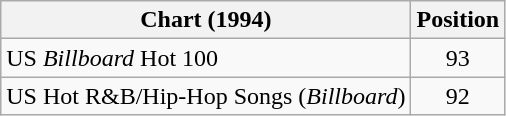<table class="wikitable sortable">
<tr>
<th>Chart (1994)</th>
<th>Position</th>
</tr>
<tr>
<td>US <em>Billboard</em> Hot 100</td>
<td align="center">93</td>
</tr>
<tr>
<td>US Hot R&B/Hip-Hop Songs (<em>Billboard</em>)</td>
<td align="center">92</td>
</tr>
</table>
